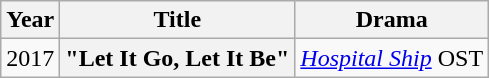<table class="wikitable plainrowheaders">
<tr>
<th>Year</th>
<th>Title</th>
<th>Drama</th>
</tr>
<tr>
<td>2017</td>
<th scope="row">"Let It Go, Let It Be"</th>
<td><em><a href='#'>Hospital Ship</a></em> OST</td>
</tr>
</table>
